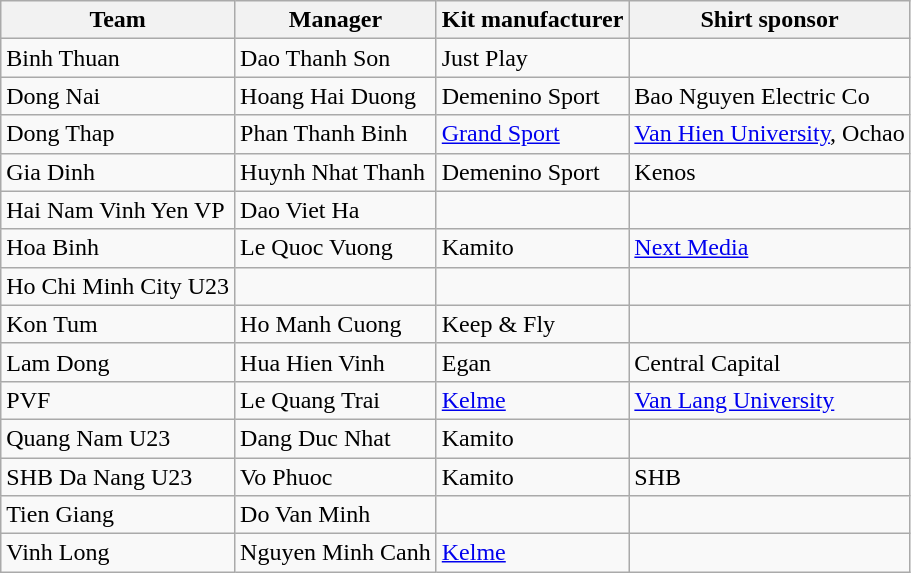<table class="wikitable sortable" style="text-align:left;">
<tr>
<th>Team</th>
<th>Manager</th>
<th>Kit manufacturer</th>
<th>Shirt sponsor</th>
</tr>
<tr>
<td>Binh Thuan</td>
<td>Dao Thanh Son</td>
<td>Just Play</td>
<td></td>
</tr>
<tr>
<td>Dong Nai</td>
<td>Hoang Hai Duong</td>
<td>Demenino Sport</td>
<td>Bao Nguyen Electric Co</td>
</tr>
<tr>
<td>Dong Thap</td>
<td>Phan Thanh Binh</td>
<td><a href='#'>Grand Sport</a></td>
<td><a href='#'>Van Hien University</a>, Ochao</td>
</tr>
<tr>
<td>Gia Dinh</td>
<td>Huynh Nhat Thanh</td>
<td>Demenino Sport</td>
<td>Kenos</td>
</tr>
<tr>
<td>Hai Nam Vinh Yen VP</td>
<td>Dao Viet Ha</td>
<td></td>
<td></td>
</tr>
<tr>
<td>Hoa Binh</td>
<td>Le Quoc Vuong</td>
<td>Kamito</td>
<td><a href='#'>Next Media</a></td>
</tr>
<tr>
<td>Ho Chi Minh City U23</td>
<td></td>
<td></td>
<td></td>
</tr>
<tr>
<td>Kon Tum</td>
<td>Ho Manh Cuong</td>
<td>Keep & Fly</td>
<td></td>
</tr>
<tr>
<td>Lam Dong</td>
<td>Hua Hien Vinh</td>
<td>Egan</td>
<td>Central Capital</td>
</tr>
<tr>
<td>PVF</td>
<td>Le Quang Trai</td>
<td><a href='#'>Kelme</a></td>
<td><a href='#'>Van Lang University</a></td>
</tr>
<tr>
<td>Quang Nam U23</td>
<td>Dang Duc Nhat</td>
<td>Kamito</td>
<td></td>
</tr>
<tr>
<td>SHB Da Nang U23</td>
<td>Vo Phuoc</td>
<td>Kamito</td>
<td>SHB</td>
</tr>
<tr>
<td>Tien Giang</td>
<td>Do Van Minh</td>
<td></td>
<td></td>
</tr>
<tr>
<td>Vinh Long</td>
<td>Nguyen Minh Canh</td>
<td><a href='#'>Kelme</a></td>
<td></td>
</tr>
</table>
